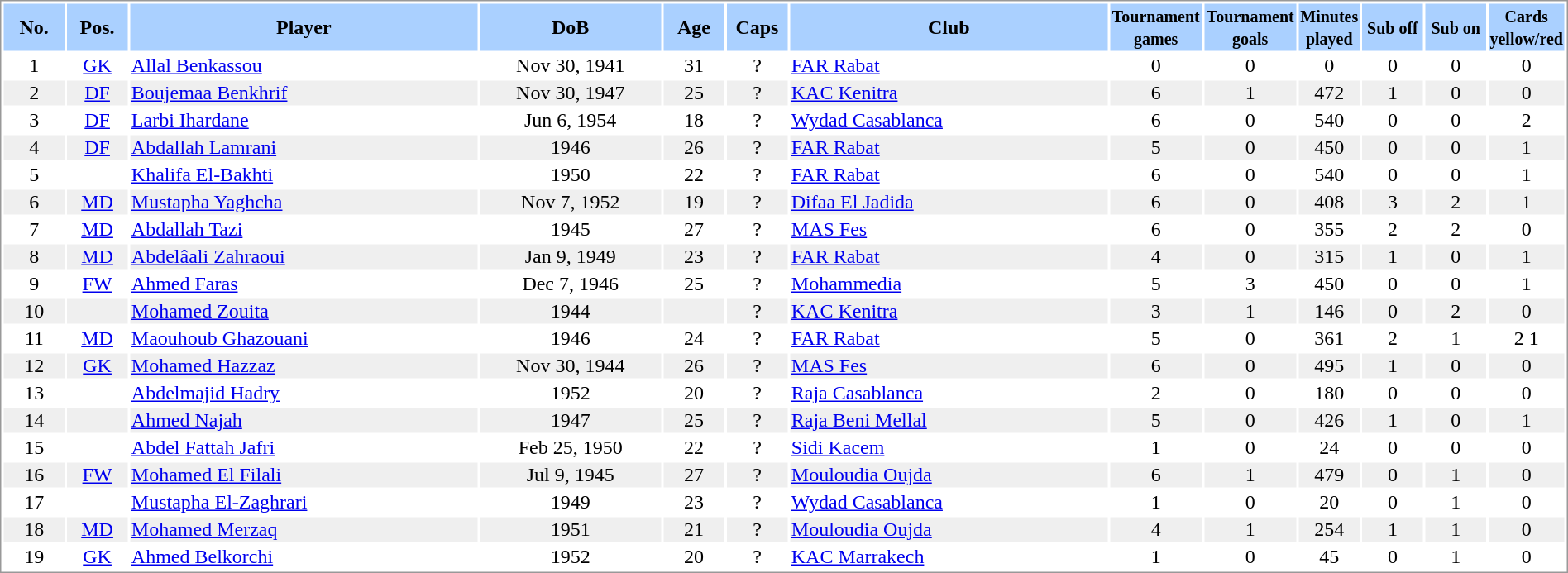<table border="0" width="100%" style="border: 1px solid #999; background-color:#FFFFFF; text-align:center">
<tr align="center" bgcolor="#AAD0FF">
<th width=4%>No.</th>
<th width=4%>Pos.</th>
<th width=23%>Player</th>
<th width=12%>DoB</th>
<th width=4%>Age</th>
<th width=4%>Caps</th>
<th width=21%>Club</th>
<th width=6%><small>Tournament<br>games</small></th>
<th width=6%><small>Tournament<br>goals</small></th>
<th width=4%><small>Minutes<br>played</small></th>
<th width=4%><small>Sub off</small></th>
<th width=4%><small>Sub on</small></th>
<th width=4%><small>Cards<br>yellow/red</small></th>
</tr>
<tr>
<td>1</td>
<td><a href='#'>GK</a></td>
<td align="left"><a href='#'>Allal Benkassou</a></td>
<td>Nov 30, 1941</td>
<td>31</td>
<td>?</td>
<td align="left"> <a href='#'>FAR Rabat</a></td>
<td>0</td>
<td>0</td>
<td>0</td>
<td>0</td>
<td>0</td>
<td>0</td>
</tr>
<tr bgcolor="#EFEFEF">
<td>2</td>
<td><a href='#'>DF</a></td>
<td align="left"><a href='#'>Boujemaa Benkhrif</a></td>
<td>Nov 30, 1947</td>
<td>25</td>
<td>?</td>
<td align="left"> <a href='#'>KAC Kenitra</a></td>
<td>6</td>
<td>1</td>
<td>472</td>
<td>1</td>
<td>0</td>
<td>0</td>
</tr>
<tr>
<td>3</td>
<td><a href='#'>DF</a></td>
<td align="left"><a href='#'>Larbi Ihardane</a></td>
<td>Jun 6, 1954</td>
<td>18</td>
<td>?</td>
<td align="left"> <a href='#'>Wydad Casablanca</a></td>
<td>6</td>
<td>0</td>
<td>540</td>
<td>0</td>
<td>0</td>
<td>2</td>
</tr>
<tr bgcolor="#EFEFEF">
<td>4</td>
<td><a href='#'>DF</a></td>
<td align="left"><a href='#'>Abdallah Lamrani</a></td>
<td>1946</td>
<td>26</td>
<td>?</td>
<td align="left"> <a href='#'>FAR Rabat</a></td>
<td>5</td>
<td>0</td>
<td>450</td>
<td>0</td>
<td>0</td>
<td>1</td>
</tr>
<tr>
<td>5</td>
<td></td>
<td align="left"><a href='#'>Khalifa El-Bakhti</a></td>
<td>1950</td>
<td>22</td>
<td>?</td>
<td align="left"> <a href='#'>FAR Rabat</a></td>
<td>6</td>
<td>0</td>
<td>540</td>
<td>0</td>
<td>0</td>
<td>1</td>
</tr>
<tr bgcolor="#EFEFEF">
<td>6</td>
<td><a href='#'>MD</a></td>
<td align="left"><a href='#'>Mustapha Yaghcha</a></td>
<td>Nov 7, 1952</td>
<td>19</td>
<td>?</td>
<td align="left"> <a href='#'>Difaa El Jadida</a></td>
<td>6</td>
<td>0</td>
<td>408</td>
<td>3</td>
<td>2</td>
<td>1</td>
</tr>
<tr>
<td>7</td>
<td><a href='#'>MD</a></td>
<td align="left"><a href='#'>Abdallah Tazi</a></td>
<td>1945</td>
<td>27</td>
<td>?</td>
<td align="left"> <a href='#'>MAS Fes</a></td>
<td>6</td>
<td>0</td>
<td>355</td>
<td>2</td>
<td>2</td>
<td>0</td>
</tr>
<tr bgcolor="#EFEFEF">
<td>8</td>
<td><a href='#'>MD</a></td>
<td align="left"><a href='#'>Abdelâali Zahraoui</a></td>
<td>Jan 9, 1949</td>
<td>23</td>
<td>?</td>
<td align="left"> <a href='#'>FAR Rabat</a></td>
<td>4</td>
<td>0</td>
<td>315</td>
<td>1</td>
<td>0</td>
<td>1</td>
</tr>
<tr>
<td>9</td>
<td><a href='#'>FW</a></td>
<td align="left"><a href='#'>Ahmed Faras</a></td>
<td>Dec 7, 1946</td>
<td>25</td>
<td>?</td>
<td align="left"> <a href='#'>Mohammedia</a></td>
<td>5</td>
<td>3</td>
<td>450</td>
<td>0</td>
<td>0</td>
<td>1</td>
</tr>
<tr bgcolor="#EFEFEF">
<td>10</td>
<td></td>
<td align="left"><a href='#'>Mohamed Zouita</a></td>
<td>1944</td>
<td></td>
<td>?</td>
<td align="left"> <a href='#'>KAC Kenitra</a></td>
<td>3</td>
<td>1</td>
<td>146</td>
<td>0</td>
<td>2</td>
<td>0</td>
</tr>
<tr>
<td>11</td>
<td><a href='#'>MD</a></td>
<td align="left"><a href='#'>Maouhoub Ghazouani</a></td>
<td>1946</td>
<td>24</td>
<td>?</td>
<td align="left"> <a href='#'>FAR Rabat</a></td>
<td>5</td>
<td>0</td>
<td>361</td>
<td>2</td>
<td>1</td>
<td>2 1</td>
</tr>
<tr bgcolor="#EFEFEF">
<td>12</td>
<td><a href='#'>GK</a></td>
<td align="left"><a href='#'>Mohamed Hazzaz</a></td>
<td>Nov 30, 1944</td>
<td>26</td>
<td>?</td>
<td align="left"> <a href='#'>MAS Fes</a></td>
<td>6</td>
<td>0</td>
<td>495</td>
<td>1</td>
<td>0</td>
<td>0</td>
</tr>
<tr>
<td>13</td>
<td></td>
<td align="left"><a href='#'>Abdelmajid Hadry</a></td>
<td>1952</td>
<td>20</td>
<td>?</td>
<td align="left"> <a href='#'>Raja Casablanca</a></td>
<td>2</td>
<td>0</td>
<td>180</td>
<td>0</td>
<td>0</td>
<td>0</td>
</tr>
<tr bgcolor="#EFEFEF">
<td>14</td>
<td></td>
<td align="left"><a href='#'>Ahmed Najah</a></td>
<td>1947</td>
<td>25</td>
<td>?</td>
<td align="left"> <a href='#'>Raja Beni Mellal</a></td>
<td>5</td>
<td>0</td>
<td>426</td>
<td>1</td>
<td>0</td>
<td>1</td>
</tr>
<tr>
<td>15</td>
<td></td>
<td align="left"><a href='#'>Abdel Fattah Jafri</a></td>
<td>Feb 25, 1950</td>
<td>22</td>
<td>?</td>
<td align="left"> <a href='#'>Sidi Kacem</a></td>
<td>1</td>
<td>0</td>
<td>24</td>
<td>0</td>
<td>0</td>
<td>0</td>
</tr>
<tr bgcolor="#EFEFEF">
<td>16</td>
<td><a href='#'>FW</a></td>
<td align="left"><a href='#'>Mohamed El Filali</a></td>
<td>Jul 9, 1945</td>
<td>27</td>
<td>?</td>
<td align="left"> <a href='#'>Mouloudia Oujda</a></td>
<td>6</td>
<td>1</td>
<td>479</td>
<td>0</td>
<td>1</td>
<td>0</td>
</tr>
<tr>
<td>17</td>
<td></td>
<td align="left"><a href='#'>Mustapha El-Zaghrari</a></td>
<td>1949</td>
<td>23</td>
<td>?</td>
<td align="left"> <a href='#'>Wydad Casablanca</a></td>
<td>1</td>
<td>0</td>
<td>20</td>
<td>0</td>
<td>1</td>
<td>0</td>
</tr>
<tr bgcolor="#EFEFEF">
<td>18</td>
<td><a href='#'>MD</a></td>
<td align="left"><a href='#'>Mohamed Merzaq</a></td>
<td>1951</td>
<td>21</td>
<td>?</td>
<td align="left"> <a href='#'>Mouloudia Oujda</a></td>
<td>4</td>
<td>1</td>
<td>254</td>
<td>1</td>
<td>1</td>
<td>0</td>
</tr>
<tr>
<td>19</td>
<td><a href='#'>GK</a></td>
<td align="left"><a href='#'>Ahmed Belkorchi</a></td>
<td>1952</td>
<td>20</td>
<td>?</td>
<td align="left"> <a href='#'>KAC Marrakech</a></td>
<td>1</td>
<td>0</td>
<td>45</td>
<td>0</td>
<td>1</td>
<td>0</td>
</tr>
</table>
